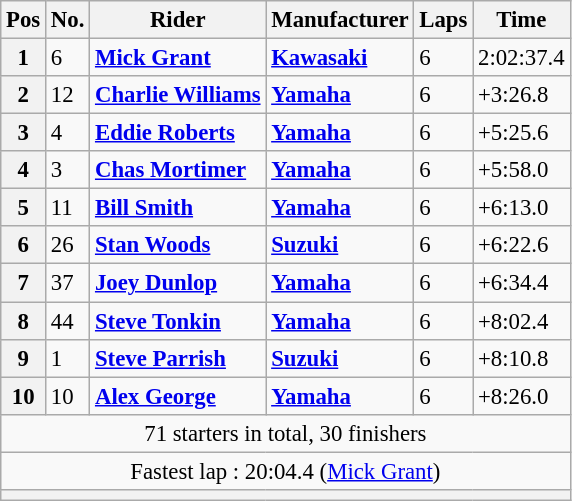<table class="wikitable" style="font-size: 95%;">
<tr>
<th>Pos</th>
<th>No.</th>
<th>Rider</th>
<th>Manufacturer</th>
<th>Laps</th>
<th>Time</th>
</tr>
<tr>
<th>1</th>
<td>6</td>
<td> <strong><a href='#'>Mick Grant</a></strong></td>
<td><strong><a href='#'>Kawasaki</a></strong></td>
<td>6</td>
<td>2:02:37.4</td>
</tr>
<tr>
<th>2</th>
<td>12</td>
<td> <strong><a href='#'>Charlie Williams</a></strong></td>
<td><strong><a href='#'>Yamaha</a></strong></td>
<td>6</td>
<td>+3:26.8</td>
</tr>
<tr>
<th>3</th>
<td>4</td>
<td> <strong><a href='#'>Eddie Roberts</a></strong></td>
<td><strong><a href='#'>Yamaha</a></strong></td>
<td>6</td>
<td>+5:25.6</td>
</tr>
<tr>
<th>4</th>
<td>3</td>
<td> <strong><a href='#'>Chas Mortimer</a></strong></td>
<td><strong><a href='#'>Yamaha</a></strong></td>
<td>6</td>
<td>+5:58.0</td>
</tr>
<tr>
<th>5</th>
<td>11</td>
<td> <strong><a href='#'>Bill Smith</a></strong></td>
<td><strong><a href='#'>Yamaha</a></strong></td>
<td>6</td>
<td>+6:13.0</td>
</tr>
<tr>
<th>6</th>
<td>26</td>
<td> <strong><a href='#'>Stan Woods</a></strong></td>
<td><strong><a href='#'>Suzuki</a></strong></td>
<td>6</td>
<td>+6:22.6</td>
</tr>
<tr>
<th>7</th>
<td>37</td>
<td> <strong><a href='#'>Joey Dunlop</a></strong></td>
<td><strong><a href='#'>Yamaha</a></strong></td>
<td>6</td>
<td>+6:34.4</td>
</tr>
<tr>
<th>8</th>
<td>44</td>
<td> <strong><a href='#'>Steve Tonkin</a></strong></td>
<td><strong><a href='#'>Yamaha</a></strong></td>
<td>6</td>
<td>+8:02.4</td>
</tr>
<tr>
<th>9</th>
<td>1</td>
<td> <strong><a href='#'>Steve Parrish</a></strong></td>
<td><strong><a href='#'>Suzuki</a></strong></td>
<td>6</td>
<td>+8:10.8</td>
</tr>
<tr>
<th>10</th>
<td>10</td>
<td> <strong><a href='#'>Alex George</a></strong></td>
<td><strong><a href='#'>Yamaha</a></strong></td>
<td>6</td>
<td>+8:26.0</td>
</tr>
<tr>
<td colspan=6 align=center>71 starters in total, 30 finishers</td>
</tr>
<tr>
<td colspan=6 align=center>Fastest lap : 20:04.4 (<a href='#'>Mick Grant</a>)</td>
</tr>
<tr>
<th colspan=6></th>
</tr>
</table>
